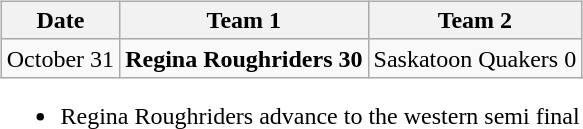<table cellspacing="10">
<tr>
<td valign="top"><br><table class="wikitable">
<tr>
<th>Date</th>
<th>Team 1</th>
<th>Team 2</th>
</tr>
<tr>
<td>October 31</td>
<td><strong>Regina Roughriders 30</strong></td>
<td>Saskatoon Quakers 0</td>
</tr>
</table>
<ul><li>Regina Roughriders advance to the western semi final</li></ul></td>
</tr>
</table>
